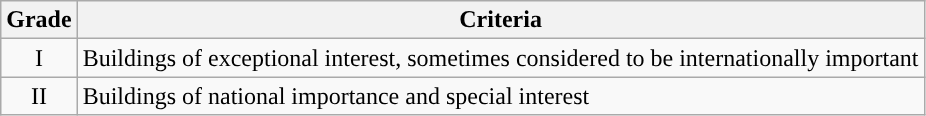<table class="wikitable">
<tr>
<th>Grade</th>
<th>Criteria</th>
</tr>
<tr>
<td align="center" >I</td>
<td>Buildings of exceptional interest, sometimes considered to be internationally important</td>
</tr>
<tr>
<td align="center" >II</td>
<td>Buildings of national importance and special interest</td>
</tr>
</table>
